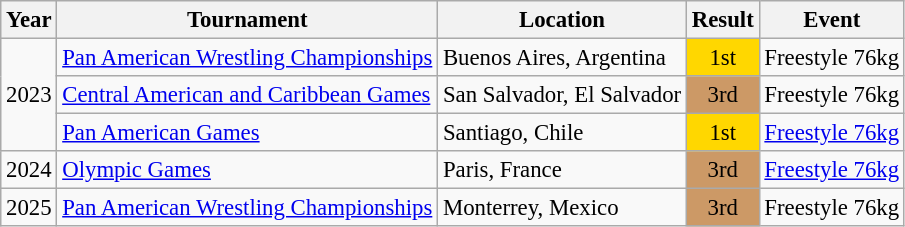<table class="wikitable" style="font-size:95%;">
<tr>
<th>Year</th>
<th>Tournament</th>
<th>Location</th>
<th>Result</th>
<th>Event</th>
</tr>
<tr>
<td rowspan=3>2023</td>
<td><a href='#'>Pan American Wrestling Championships</a></td>
<td>Buenos Aires, Argentina</td>
<td align="center" bgcolor="gold">1st</td>
<td>Freestyle 76kg</td>
</tr>
<tr>
<td><a href='#'>Central American and Caribbean Games</a></td>
<td>San Salvador, El Salvador</td>
<td align="center" bgcolor="cc9966">3rd</td>
<td>Freestyle 76kg</td>
</tr>
<tr>
<td><a href='#'>Pan American Games</a></td>
<td>Santiago, Chile</td>
<td align="center" bgcolor="gold">1st</td>
<td><a href='#'>Freestyle 76kg</a></td>
</tr>
<tr>
<td>2024</td>
<td><a href='#'>Olympic Games</a></td>
<td>Paris, France</td>
<td align="center" bgcolor="cc9966">3rd</td>
<td><a href='#'>Freestyle 76kg</a></td>
</tr>
<tr>
<td>2025</td>
<td><a href='#'>Pan American Wrestling Championships</a></td>
<td>Monterrey, Mexico</td>
<td align="center" bgcolor="cc9966">3rd</td>
<td>Freestyle 76kg</td>
</tr>
</table>
